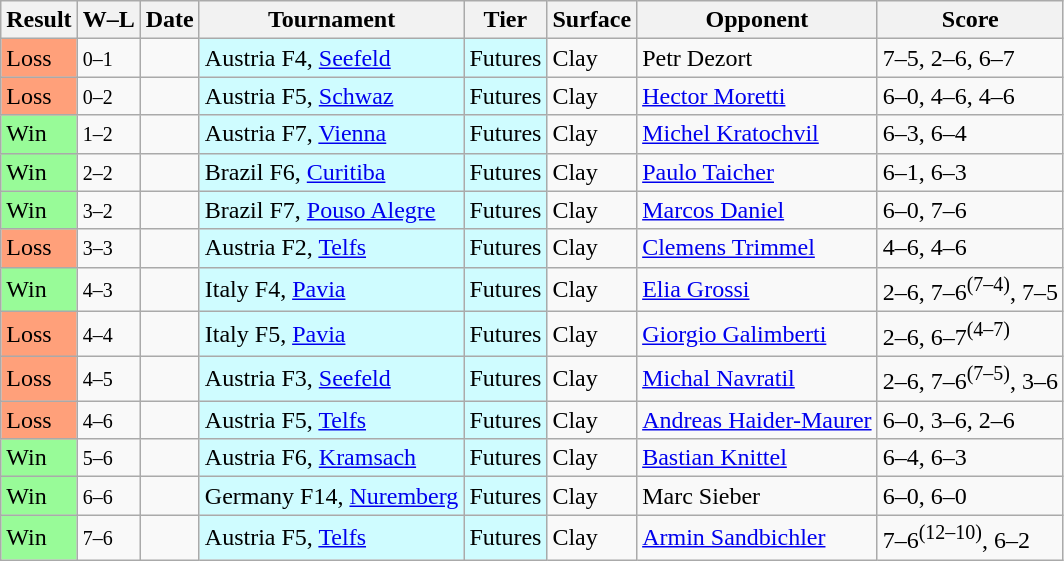<table class="sortable wikitable">
<tr>
<th>Result</th>
<th class="unsortable">W–L</th>
<th>Date</th>
<th>Tournament</th>
<th>Tier</th>
<th>Surface</th>
<th>Opponent</th>
<th class="unsortable">Score</th>
</tr>
<tr>
<td style="background:#ffa07a;">Loss</td>
<td><small>0–1</small></td>
<td></td>
<td style="background:#cffcff;">Austria F4, <a href='#'>Seefeld</a></td>
<td style="background:#cffcff;">Futures</td>
<td>Clay</td>
<td> Petr Dezort</td>
<td>7–5, 2–6, 6–7</td>
</tr>
<tr>
<td style="background:#ffa07a;">Loss</td>
<td><small>0–2</small></td>
<td></td>
<td style="background:#cffcff;">Austria F5, <a href='#'>Schwaz</a></td>
<td style="background:#cffcff;">Futures</td>
<td>Clay</td>
<td> <a href='#'>Hector Moretti</a></td>
<td>6–0, 4–6, 4–6</td>
</tr>
<tr>
<td style="background:#98fb98;">Win</td>
<td><small>1–2</small></td>
<td></td>
<td style="background:#cffcff;">Austria F7, <a href='#'>Vienna</a></td>
<td style="background:#cffcff;">Futures</td>
<td>Clay</td>
<td> <a href='#'>Michel Kratochvil</a></td>
<td>6–3, 6–4</td>
</tr>
<tr>
<td style="background:#98fb98;">Win</td>
<td><small>2–2</small></td>
<td></td>
<td style="background:#cffcff;">Brazil F6, <a href='#'>Curitiba</a></td>
<td style="background:#cffcff;">Futures</td>
<td>Clay</td>
<td> <a href='#'>Paulo Taicher</a></td>
<td>6–1, 6–3</td>
</tr>
<tr>
<td style="background:#98fb98;">Win</td>
<td><small>3–2</small></td>
<td></td>
<td style="background:#cffcff;">Brazil F7, <a href='#'>Pouso Alegre</a></td>
<td style="background:#cffcff;">Futures</td>
<td>Clay</td>
<td> <a href='#'>Marcos Daniel</a></td>
<td>6–0, 7–6</td>
</tr>
<tr>
<td style="background:#ffa07a;">Loss</td>
<td><small>3–3</small></td>
<td></td>
<td style="background:#cffcff;">Austria F2, <a href='#'>Telfs</a></td>
<td style="background:#cffcff;">Futures</td>
<td>Clay</td>
<td> <a href='#'>Clemens Trimmel</a></td>
<td>4–6, 4–6</td>
</tr>
<tr>
<td style="background:#98fb98;">Win</td>
<td><small>4–3</small></td>
<td></td>
<td style="background:#cffcff;">Italy F4, <a href='#'>Pavia</a></td>
<td style="background:#cffcff;">Futures</td>
<td>Clay</td>
<td> <a href='#'>Elia Grossi</a></td>
<td>2–6, 7–6<sup>(7–4)</sup>, 7–5</td>
</tr>
<tr>
<td style="background:#ffa07a;">Loss</td>
<td><small>4–4</small></td>
<td></td>
<td style="background:#cffcff;">Italy F5, <a href='#'>Pavia</a></td>
<td style="background:#cffcff;">Futures</td>
<td>Clay</td>
<td> <a href='#'>Giorgio Galimberti</a></td>
<td>2–6, 6–7<sup>(4–7)</sup></td>
</tr>
<tr>
<td style="background:#ffa07a;">Loss</td>
<td><small>4–5</small></td>
<td></td>
<td style="background:#cffcff;">Austria F3, <a href='#'>Seefeld</a></td>
<td style="background:#cffcff;">Futures</td>
<td>Clay</td>
<td> <a href='#'>Michal Navratil</a></td>
<td>2–6, 7–6<sup>(7–5)</sup>, 3–6</td>
</tr>
<tr>
<td style="background:#ffa07a;">Loss</td>
<td><small>4–6</small></td>
<td></td>
<td style="background:#cffcff;">Austria F5, <a href='#'>Telfs</a></td>
<td style="background:#cffcff;">Futures</td>
<td>Clay</td>
<td> <a href='#'>Andreas Haider-Maurer</a></td>
<td>6–0, 3–6, 2–6</td>
</tr>
<tr>
<td style="background:#98fb98;">Win</td>
<td><small>5–6</small></td>
<td></td>
<td style="background:#cffcff;">Austria F6, <a href='#'>Kramsach</a></td>
<td style="background:#cffcff;">Futures</td>
<td>Clay</td>
<td> <a href='#'>Bastian Knittel</a></td>
<td>6–4, 6–3</td>
</tr>
<tr>
<td style="background:#98fb98;">Win</td>
<td><small>6–6</small></td>
<td></td>
<td style="background:#cffcff;">Germany F14, <a href='#'>Nuremberg</a></td>
<td style="background:#cffcff;">Futures</td>
<td>Clay</td>
<td> Marc Sieber</td>
<td>6–0, 6–0</td>
</tr>
<tr>
<td style="background:#98fb98;">Win</td>
<td><small>7–6</small></td>
<td></td>
<td style="background:#cffcff;">Austria F5, <a href='#'>Telfs</a></td>
<td style="background:#cffcff;">Futures</td>
<td>Clay</td>
<td> <a href='#'>Armin Sandbichler</a></td>
<td>7–6<sup>(12–10)</sup>, 6–2</td>
</tr>
</table>
